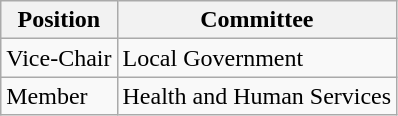<table class="wikitable">
<tr>
<th>Position</th>
<th>Committee</th>
</tr>
<tr>
<td>Vice-Chair</td>
<td>Local Government</td>
</tr>
<tr>
<td>Member</td>
<td>Health and Human Services</td>
</tr>
</table>
